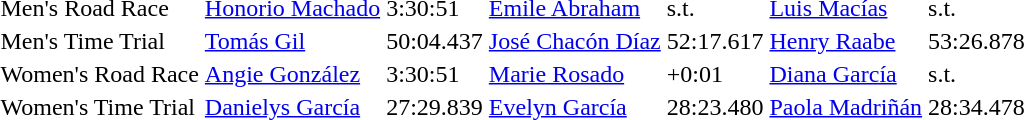<table>
<tr>
<td>Men's Road Race</td>
<td><a href='#'>Honorio Machado</a><br></td>
<td>3:30:51</td>
<td><a href='#'>Emile Abraham</a><br></td>
<td>s.t.</td>
<td><a href='#'>Luis Macías</a><br></td>
<td>s.t.</td>
</tr>
<tr>
<td>Men's Time Trial</td>
<td><a href='#'>Tomás Gil</a><br></td>
<td>50:04.437</td>
<td><a href='#'>José Chacón Díaz</a><br></td>
<td>52:17.617</td>
<td><a href='#'>Henry Raabe</a><br></td>
<td>53:26.878</td>
</tr>
<tr>
<td>Women's Road Race</td>
<td><a href='#'>Angie González</a><br></td>
<td>3:30:51</td>
<td><a href='#'>Marie Rosado</a><br></td>
<td>+0:01</td>
<td><a href='#'>Diana García</a><br></td>
<td>s.t.</td>
</tr>
<tr>
<td>Women's Time Trial</td>
<td><a href='#'>Danielys García</a><br></td>
<td>27:29.839</td>
<td><a href='#'>Evelyn García</a><br></td>
<td>28:23.480</td>
<td><a href='#'>Paola Madriñán</a><br></td>
<td>28:34.478</td>
</tr>
<tr>
</tr>
</table>
